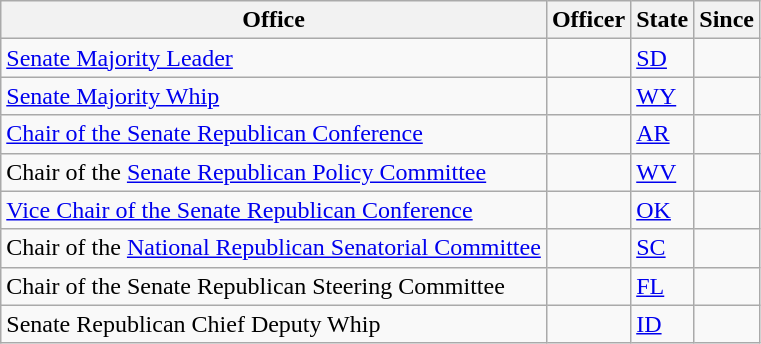<table class="sortable wikitable">
<tr>
<th>Office</th>
<th>Officer</th>
<th>State</th>
<th>Since</th>
</tr>
<tr>
<td><a href='#'>Senate Majority Leader</a></td>
<td></td>
<td><a href='#'>SD</a></td>
<td><br></td>
</tr>
<tr>
<td><a href='#'>Senate Majority Whip</a></td>
<td></td>
<td><a href='#'>WY</a></td>
<td><br></td>
</tr>
<tr>
<td><a href='#'>Chair of the Senate Republican Conference</a></td>
<td></td>
<td><a href='#'>AR</a></td>
<td></td>
</tr>
<tr>
<td>Chair of the <a href='#'>Senate Republican Policy Committee</a></td>
<td></td>
<td><a href='#'>WV</a></td>
<td></td>
</tr>
<tr>
<td><a href='#'>Vice Chair of the Senate Republican Conference</a></td>
<td></td>
<td><a href='#'>OK</a></td>
<td></td>
</tr>
<tr>
<td>Chair of the <a href='#'>National Republican Senatorial Committee</a></td>
<td></td>
<td><a href='#'>SC</a></td>
<td></td>
</tr>
<tr>
<td>Chair of the Senate Republican Steering Committee</td>
<td></td>
<td><a href='#'>FL</a></td>
<td></td>
</tr>
<tr>
<td>Senate Republican Chief Deputy Whip</td>
<td></td>
<td><a href='#'>ID</a></td>
<td></td>
</tr>
</table>
